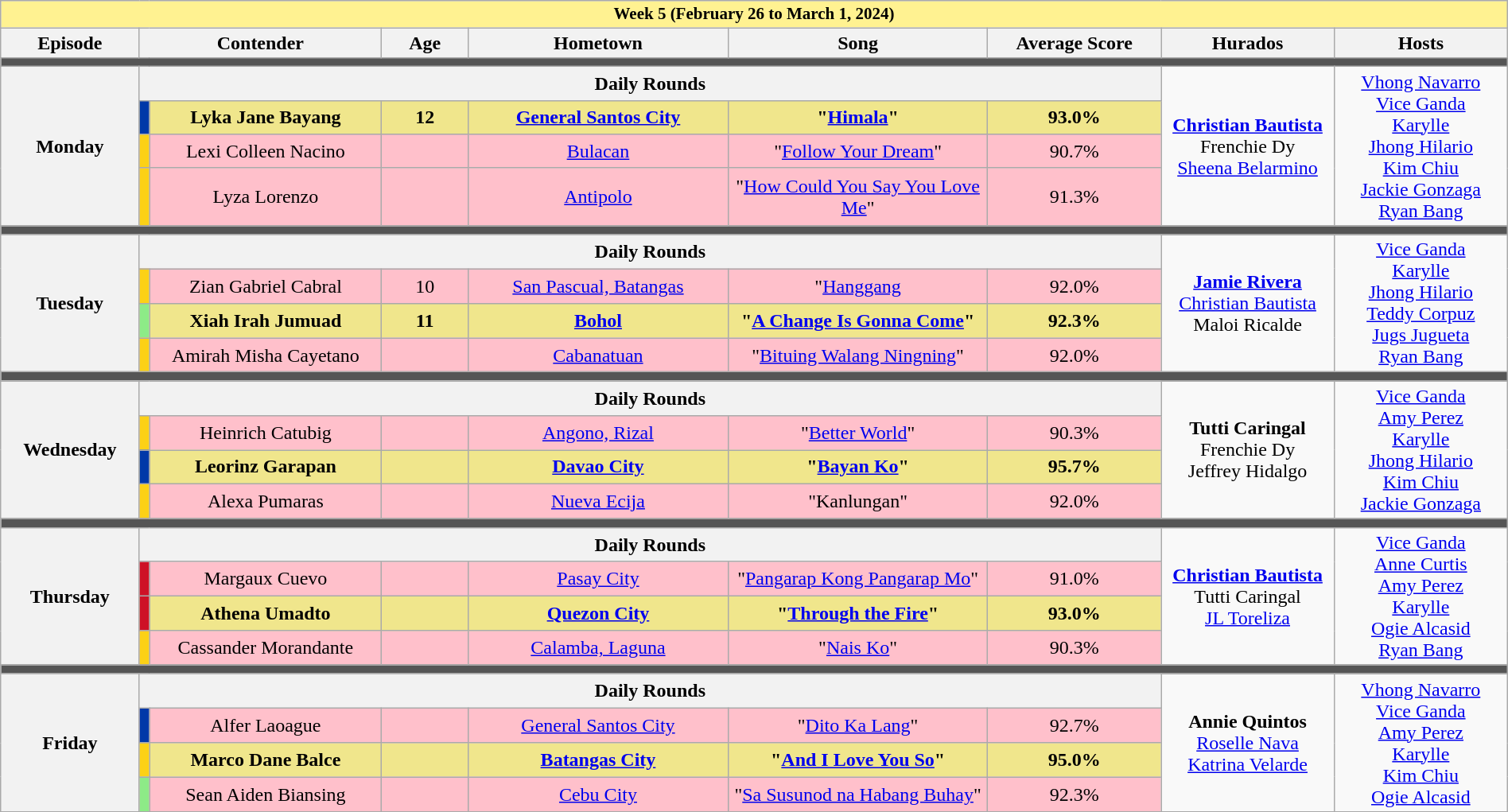<table class="wikitable mw-collapsible mw-collapsed" style="width:100%; text-align:center;">
<tr>
<th colspan="9" style="background-color:#fff291;font-size:14px">Week 5 (February 26 to March 1, 2024)</th>
</tr>
<tr>
<th width="8%">Episode</th>
<th colspan="2" width="14%">Contender</th>
<th width="5%">Age</th>
<th width="15%">Hometown</th>
<th width="15%">Song</th>
<th width="10%">Average Score</th>
<th width="10%">Hurados</th>
<th width="10%">Hosts</th>
</tr>
<tr>
<td colspan="9" style="background:#555;"></td>
</tr>
<tr>
<th rowspan="4">Monday<br></th>
<th colspan="6">Daily Rounds</th>
<td rowspan="4"><strong><a href='#'>Christian Bautista</a></strong><br>Frenchie Dy<br><a href='#'>Sheena Belarmino</a></td>
<td rowspan="4"><a href='#'>Vhong Navarro</a><br><a href='#'>Vice Ganda</a><br><a href='#'>Karylle</a><br><a href='#'>Jhong Hilario</a><br><a href='#'>Kim Chiu</a><br><a href='#'>Jackie Gonzaga</a><br><a href='#'>Ryan Bang</a></td>
</tr>
<tr style="background:Khaki"|>
<td style="background:#0038A8"></td>
<td><strong>Lyka Jane Bayang</strong></td>
<td><strong>12</strong></td>
<td><strong><a href='#'>General Santos City</a></strong></td>
<td><strong>"<a href='#'>Himala</a>"</strong></td>
<td><strong>93.0%</strong></td>
</tr>
<tr style="background:pink"|>
<td style="background:#FCD116"></td>
<td>Lexi Colleen Nacino</td>
<td></td>
<td><a href='#'>Bulacan</a></td>
<td>"<a href='#'>Follow Your Dream</a>"</td>
<td>90.7%</td>
</tr>
<tr style="background:pink"|>
<td style="background:#FCD116"></td>
<td>Lyza Lorenzo</td>
<td></td>
<td><a href='#'>Antipolo</a></td>
<td>"<a href='#'>How Could You Say You Love Me</a>"</td>
<td>91.3%</td>
</tr>
<tr>
<td colspan="9" style="background:#555;"></td>
</tr>
<tr>
<th rowspan="4">Tuesday<br></th>
<th colspan="6">Daily Rounds</th>
<td rowspan="4"><strong><a href='#'>Jamie Rivera</a></strong><br><a href='#'>Christian Bautista</a><br>Maloi Ricalde</td>
<td rowspan="4"><a href='#'>Vice Ganda</a><br><a href='#'>Karylle</a><br><a href='#'>Jhong Hilario</a><br><a href='#'>Teddy Corpuz</a><br><a href='#'>Jugs Jugueta</a><br><a href='#'>Ryan Bang</a></td>
</tr>
<tr style="background:pink"|>
<td style="background:#FCD116"></td>
<td>Zian Gabriel Cabral</td>
<td>10</td>
<td><a href='#'>San Pascual, Batangas</a></td>
<td>"<a href='#'>Hanggang</a></td>
<td>92.0%</td>
</tr>
<tr style="background:Khaki"|>
<td style="background:#8deb87"></td>
<td><strong>Xiah Irah Jumuad</strong></td>
<td><strong>11</strong></td>
<td><strong><a href='#'>Bohol</a></strong></td>
<td><strong>"<a href='#'>A Change Is Gonna Come</a>"</strong></td>
<td><strong>92.3%</strong></td>
</tr>
<tr style="background:pink"|>
<td style="background:#FCD116"></td>
<td>Amirah Misha Cayetano</td>
<td></td>
<td><a href='#'>Cabanatuan</a></td>
<td>"<a href='#'>Bituing Walang Ningning</a>"</td>
<td>92.0%</td>
</tr>
<tr>
<td colspan="9" style="background:#555;"></td>
</tr>
<tr>
<th rowspan="4">Wednesday<br></th>
<th colspan="6">Daily Rounds</th>
<td rowspan="4"><strong>Tutti Caringal</strong><br>Frenchie Dy<br>Jeffrey Hidalgo</td>
<td rowspan="4"><a href='#'>Vice Ganda</a><br><a href='#'>Amy Perez</a><br><a href='#'>Karylle</a><br><a href='#'>Jhong Hilario</a><br><a href='#'>Kim Chiu</a><br><a href='#'>Jackie Gonzaga</a></td>
</tr>
<tr style="background:pink"|>
<td style="background:#FCD116"></td>
<td>Heinrich Catubig</td>
<td></td>
<td><a href='#'>Angono, Rizal</a></td>
<td>"<a href='#'>Better World</a>"</td>
<td>90.3%</td>
</tr>
<tr style="background:Khaki"|>
<td style="background:#0038A8"></td>
<td><strong>Leorinz Garapan</strong></td>
<td></td>
<td><strong><a href='#'>Davao City</a></strong></td>
<td><strong>"<a href='#'>Bayan Ko</a>"</strong></td>
<td><strong>95.7%</strong></td>
</tr>
<tr style="background:pink"|>
<td style="background:#FCD116"></td>
<td>Alexa Pumaras</td>
<td></td>
<td><a href='#'>Nueva Ecija</a></td>
<td>"Kanlungan"</td>
<td>92.0%</td>
</tr>
<tr>
<td colspan="9" style="background:#555;"></td>
</tr>
<tr>
<th rowspan="4">Thursday<br></th>
<th colspan="6">Daily Rounds</th>
<td rowspan="4"><strong><a href='#'>Christian Bautista</a></strong><br>Tutti Caringal<br><a href='#'>JL Toreliza</a></td>
<td rowspan="4"><a href='#'>Vice Ganda</a><br><a href='#'>Anne Curtis</a><br><a href='#'>Amy Perez</a><br><a href='#'>Karylle</a><br><a href='#'>Ogie Alcasid</a><br><a href='#'>Ryan Bang</a></td>
</tr>
<tr style="background:pink"|>
<td style="background:#CE1126"></td>
<td>Margaux Cuevo</td>
<td></td>
<td><a href='#'>Pasay City</a></td>
<td>"<a href='#'>Pangarap Kong Pangarap Mo</a>"</td>
<td>91.0%</td>
</tr>
<tr style="background:Khaki"|>
<td style="background:#CE1126"></td>
<td><strong>Athena Umadto</strong></td>
<td></td>
<td><strong><a href='#'>Quezon City</a></strong></td>
<td><strong>"<a href='#'>Through the Fire</a>"</strong></td>
<td><strong>93.0%</strong></td>
</tr>
<tr style="background:pink"|>
<td style="background:#FCD116"></td>
<td>Cassander Morandante</td>
<td></td>
<td><a href='#'>Calamba, Laguna</a></td>
<td>"<a href='#'>Nais Ko</a>"</td>
<td>90.3%</td>
</tr>
<tr>
<td colspan="9" style="background:#555;"></td>
</tr>
<tr>
<th rowspan="4">Friday<br></th>
<th colspan="6">Daily Rounds</th>
<td rowspan="4"><strong>Annie Quintos</strong><br><a href='#'>Roselle Nava</a><br><a href='#'>Katrina Velarde</a></td>
<td rowspan="4"><a href='#'>Vhong Navarro</a><br><a href='#'>Vice Ganda</a><br><a href='#'>Amy Perez</a><br><a href='#'>Karylle</a><br><a href='#'>Kim Chiu</a><br><a href='#'>Ogie Alcasid</a></td>
</tr>
<tr style="background:pink"|>
<td style="background:#0038A8"></td>
<td>Alfer Laoague</td>
<td></td>
<td><a href='#'>General Santos City</a></td>
<td>"<a href='#'>Dito Ka Lang</a>"</td>
<td>92.7%</td>
</tr>
<tr style="background:Khaki"|>
<td style="background:#FCD116"></td>
<td><strong>Marco Dane Balce</strong></td>
<td></td>
<td><strong><a href='#'>Batangas City</a></strong></td>
<td><strong>"<a href='#'>And I Love You So</a>"</strong></td>
<td><strong>95.0%</strong></td>
</tr>
<tr style="background:pink"|>
<td style="background:#8deb87"></td>
<td>Sean Aiden Biansing</td>
<td></td>
<td><a href='#'>Cebu City</a></td>
<td>"<a href='#'>Sa Susunod na Habang Buhay</a>"</td>
<td>92.3%</td>
</tr>
<tr>
</tr>
</table>
